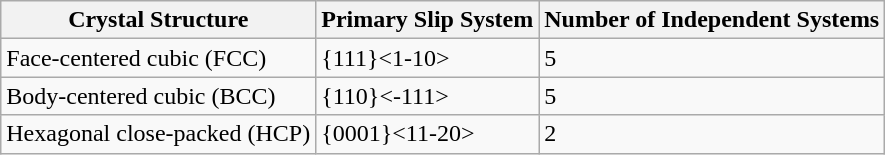<table class="wikitable">
<tr>
<th>Crystal Structure</th>
<th>Primary Slip System</th>
<th>Number of Independent Systems</th>
</tr>
<tr>
<td>Face-centered cubic (FCC)</td>
<td>{111}<1-10></td>
<td>5</td>
</tr>
<tr>
<td>Body-centered cubic (BCC)</td>
<td>{110}<-111></td>
<td>5</td>
</tr>
<tr>
<td>Hexagonal close-packed (HCP)</td>
<td>{0001}<11-20></td>
<td>2</td>
</tr>
</table>
